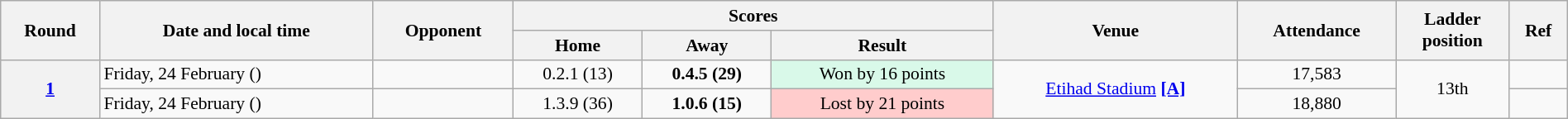<table class="wikitable plainrowheaders" style="font-size:90%; width:100%; text-align:center;">
<tr>
<th scope="col" rowspan=2>Round</th>
<th scope="col" rowspan=2>Date and local time</th>
<th scope="col" rowspan=2>Opponent</th>
<th scope="col" colspan=3>Scores</th>
<th scope="col" rowspan=2>Venue</th>
<th scope="col" rowspan=2>Attendance</th>
<th scope="col" rowspan=2>Ladder<br>position</th>
<th scope="col" rowspan=2>Ref</th>
</tr>
<tr>
<th scope="col">Home</th>
<th scope="col">Away</th>
<th scope="col">Result</th>
</tr>
<tr>
<th scope="row" rowspan=2 style="text-align:center;"><a href='#'>1</a></th>
<td align=left>Friday, 24 February ()</td>
<td align=left></td>
<td>0.2.1 (13)</td>
<td><strong>0.4.5 (29)</strong></td>
<td style="background:#d9f9e9;">Won by 16 points</td>
<td rowspan=2><a href='#'>Etihad Stadium</a> <span></span><a href='#'><strong>[A]</strong></a></td>
<td>17,583</td>
<td rowspan=2>13th</td>
<td></td>
</tr>
<tr>
<td align=left>Friday, 24 February ()</td>
<td align=left></td>
<td>1.3.9 (36)</td>
<td><strong>1.0.6 (15)</strong></td>
<td style="background:#fcc;">Lost by 21 points</td>
<td>18,880</td>
<td></td>
</tr>
</table>
